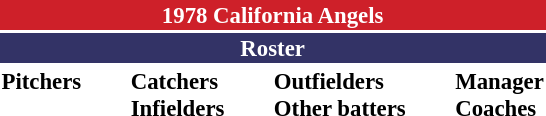<table class="toccolours" style="font-size: 95%;">
<tr>
<th colspan="10" style="background-color: #CE2029; color: white; text-align: center;">1978 California Angels</th>
</tr>
<tr>
<td colspan="10" style="background-color:#333366; color: white; text-align: center;"><strong>Roster</strong></td>
</tr>
<tr>
<td valign="top"><strong>Pitchers</strong><br>











</td>
<td width="25px"></td>
<td valign="top"><strong>Catchers</strong><br>


<strong>Infielders</strong>








</td>
<td width="25px"></td>
<td valign="top"><strong>Outfielders</strong><br>





<strong>Other batters</strong>
</td>
<td width="25px"></td>
<td valign="top"><strong>Manager</strong><br>

<strong>Coaches</strong>




</td>
</tr>
</table>
